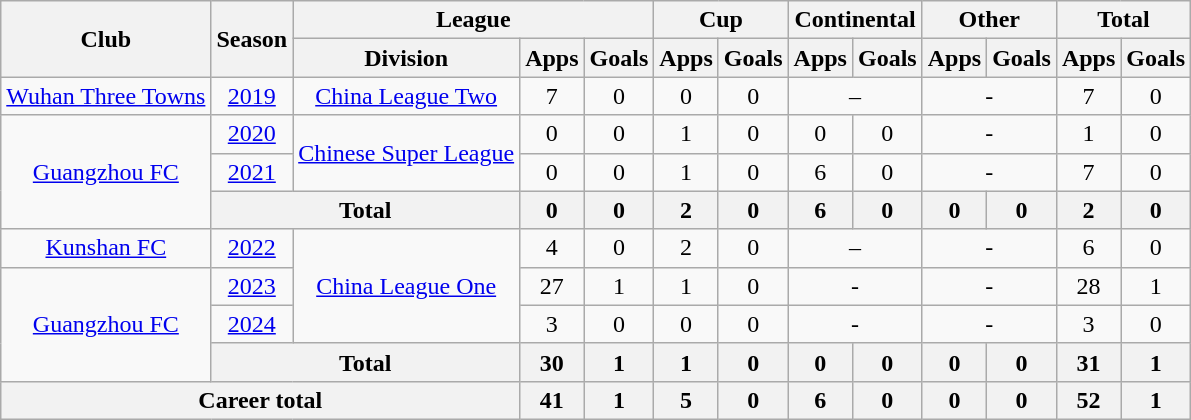<table class="wikitable" style="text-align: center">
<tr>
<th rowspan="2">Club</th>
<th rowspan="2">Season</th>
<th colspan="3">League</th>
<th colspan="2">Cup</th>
<th colspan="2">Continental</th>
<th colspan="2">Other</th>
<th colspan="2">Total</th>
</tr>
<tr>
<th>Division</th>
<th>Apps</th>
<th>Goals</th>
<th>Apps</th>
<th>Goals</th>
<th>Apps</th>
<th>Goals</th>
<th>Apps</th>
<th>Goals</th>
<th>Apps</th>
<th>Goals</th>
</tr>
<tr>
<td><a href='#'>Wuhan Three Towns</a></td>
<td><a href='#'>2019</a></td>
<td><a href='#'>China League Two</a></td>
<td>7</td>
<td>0</td>
<td>0</td>
<td>0</td>
<td colspan="2">–</td>
<td colspan="2">-</td>
<td>7</td>
<td>0</td>
</tr>
<tr>
<td rowspan="3"><a href='#'>Guangzhou FC</a></td>
<td><a href='#'>2020</a></td>
<td rowspan="2"><a href='#'>Chinese Super League</a></td>
<td>0</td>
<td>0</td>
<td>1</td>
<td>0</td>
<td>0</td>
<td>0</td>
<td colspan="2">-</td>
<td>1</td>
<td>0</td>
</tr>
<tr>
<td><a href='#'>2021</a></td>
<td>0</td>
<td>0</td>
<td>1</td>
<td>0</td>
<td>6</td>
<td>0</td>
<td colspan="2">-</td>
<td>7</td>
<td>0</td>
</tr>
<tr>
<th colspan=2>Total</th>
<th>0</th>
<th>0</th>
<th>2</th>
<th>0</th>
<th>6</th>
<th>0</th>
<th>0</th>
<th>0</th>
<th>2</th>
<th>0</th>
</tr>
<tr>
<td><a href='#'>Kunshan FC</a></td>
<td><a href='#'>2022</a></td>
<td rowspan=3><a href='#'>China League One</a></td>
<td>4</td>
<td>0</td>
<td>2</td>
<td>0</td>
<td colspan="2">–</td>
<td colspan="2">-</td>
<td>6</td>
<td>0</td>
</tr>
<tr>
<td rowspan="3"><a href='#'>Guangzhou FC</a></td>
<td><a href='#'>2023</a></td>
<td>27</td>
<td>1</td>
<td>1</td>
<td>0</td>
<td colspan="2">-</td>
<td colspan="2">-</td>
<td>28</td>
<td>1</td>
</tr>
<tr>
<td><a href='#'>2024</a></td>
<td>3</td>
<td>0</td>
<td>0</td>
<td>0</td>
<td colspan="2">-</td>
<td colspan="2">-</td>
<td>3</td>
<td>0</td>
</tr>
<tr>
<th colspan=2>Total</th>
<th>30</th>
<th>1</th>
<th>1</th>
<th>0</th>
<th>0</th>
<th>0</th>
<th>0</th>
<th>0</th>
<th>31</th>
<th>1</th>
</tr>
<tr>
<th colspan=3>Career total</th>
<th>41</th>
<th>1</th>
<th>5</th>
<th>0</th>
<th>6</th>
<th>0</th>
<th>0</th>
<th>0</th>
<th>52</th>
<th>1</th>
</tr>
</table>
